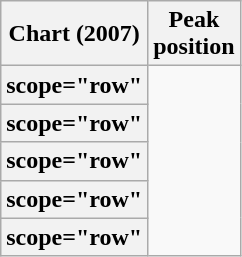<table class="wikitable plainrowheaders sortable">
<tr>
<th scope="col">Chart (2007)</th>
<th scope="col">Peak<br>position</th>
</tr>
<tr>
<th>scope="row" </th>
</tr>
<tr>
<th>scope="row" </th>
</tr>
<tr>
<th>scope="row" </th>
</tr>
<tr>
<th>scope="row" </th>
</tr>
<tr>
<th>scope="row" </th>
</tr>
</table>
